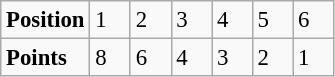<table class="wikitable" style="font-size: 95%;">
<tr>
<td><strong>Position</strong></td>
<td width=20>1</td>
<td width=20>2</td>
<td width=20>3</td>
<td width=20>4</td>
<td width=20>5</td>
<td width=20>6</td>
</tr>
<tr>
<td><strong>Points</strong></td>
<td>8</td>
<td>6</td>
<td>4</td>
<td>3</td>
<td>2</td>
<td>1</td>
</tr>
</table>
